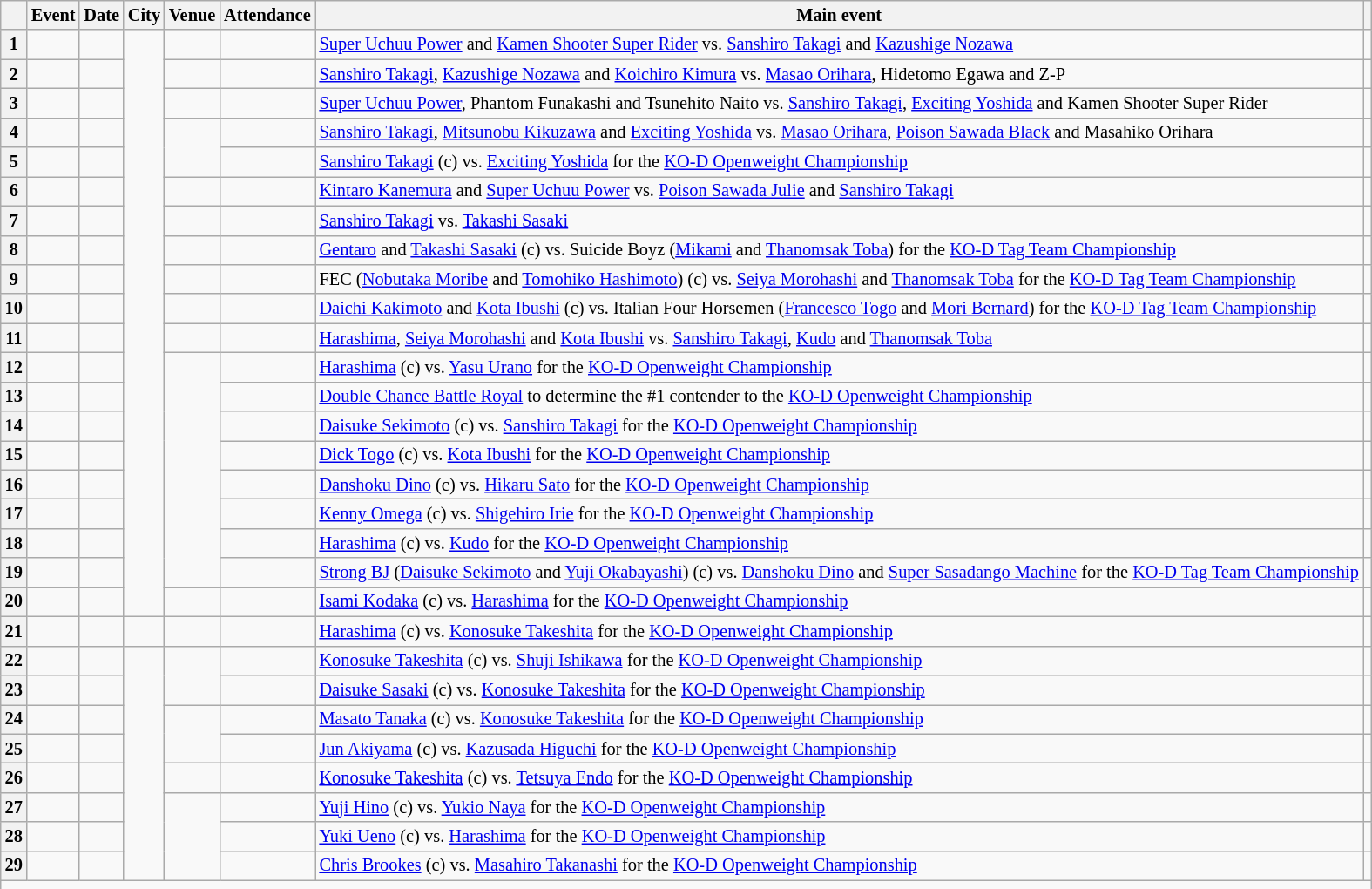<table class="wikitable sortable" align="center" style="font-size:85%;">
<tr>
<th></th>
<th>Event</th>
<th>Date</th>
<th>City</th>
<th>Venue</th>
<th>Attendance</th>
<th class="unsortable">Main event</th>
<th class="unsortable"></th>
</tr>
<tr>
<th>1</th>
<td></td>
<td></td>
<td rowspan=20></td>
<td></td>
<td></td>
<td align="left"><a href='#'>Super Uchuu Power</a> and <a href='#'>Kamen Shooter Super Rider</a> vs. <a href='#'>Sanshiro Takagi</a> and <a href='#'>Kazushige Nozawa</a></td>
<td></td>
</tr>
<tr>
<th>2</th>
<td></td>
<td></td>
<td></td>
<td></td>
<td align="left"><a href='#'>Sanshiro Takagi</a>, <a href='#'>Kazushige Nozawa</a> and <a href='#'>Koichiro Kimura</a> vs. <a href='#'>Masao Orihara</a>, Hidetomo Egawa and Z-P</td>
<td></td>
</tr>
<tr>
<th>3</th>
<td></td>
<td></td>
<td></td>
<td></td>
<td align="left"><a href='#'>Super Uchuu Power</a>, Phantom Funakashi and Tsunehito Naito vs. <a href='#'>Sanshiro Takagi</a>, <a href='#'>Exciting Yoshida</a> and Kamen Shooter Super Rider</td>
<td></td>
</tr>
<tr>
<th>4</th>
<td></td>
<td></td>
<td rowspan=2></td>
<td></td>
<td align="left"><a href='#'>Sanshiro Takagi</a>, <a href='#'>Mitsunobu Kikuzawa</a> and <a href='#'>Exciting Yoshida</a> vs. <a href='#'>Masao Orihara</a>, <a href='#'>Poison Sawada Black</a> and Masahiko Orihara</td>
<td></td>
</tr>
<tr>
<th>5</th>
<td></td>
<td></td>
<td></td>
<td align="left"><a href='#'>Sanshiro Takagi</a> (c) vs. <a href='#'>Exciting Yoshida</a> for the <a href='#'>KO-D Openweight Championship</a></td>
<td></td>
</tr>
<tr>
<th>6</th>
<td></td>
<td></td>
<td></td>
<td></td>
<td align="left"><a href='#'>Kintaro Kanemura</a> and <a href='#'>Super Uchuu Power</a> vs. <a href='#'>Poison Sawada Julie</a> and <a href='#'>Sanshiro Takagi</a></td>
<td></td>
</tr>
<tr>
<th>7</th>
<td></td>
<td></td>
<td></td>
<td></td>
<td align="left"><a href='#'>Sanshiro Takagi</a> vs. <a href='#'>Takashi Sasaki</a></td>
<td></td>
</tr>
<tr>
<th>8</th>
<td></td>
<td></td>
<td></td>
<td></td>
<td align="left"><a href='#'>Gentaro</a> and <a href='#'>Takashi Sasaki</a> (c) vs. Suicide Boyz (<a href='#'>Mikami</a> and <a href='#'>Thanomsak Toba</a>) for the <a href='#'>KO-D Tag Team Championship</a></td>
<td></td>
</tr>
<tr>
<th>9</th>
<td></td>
<td></td>
<td style="white-space:nowrap;"></td>
<td></td>
<td align="left">FEC (<a href='#'>Nobutaka Moribe</a> and <a href='#'>Tomohiko Hashimoto</a>) (c) vs. <a href='#'>Seiya Morohashi</a> and <a href='#'>Thanomsak Toba</a> for the <a href='#'>KO-D Tag Team Championship</a></td>
<td></td>
</tr>
<tr>
<th>10</th>
<td></td>
<td></td>
<td></td>
<td></td>
<td align="left"><a href='#'>Daichi Kakimoto</a> and <a href='#'>Kota Ibushi</a> (c) vs. Italian Four Horsemen (<a href='#'>Francesco Togo</a> and <a href='#'>Mori Bernard</a>) for the <a href='#'>KO-D Tag Team Championship</a></td>
<td></td>
</tr>
<tr>
<th>11</th>
<td></td>
<td></td>
<td></td>
<td></td>
<td align="left"><a href='#'>Harashima</a>, <a href='#'>Seiya Morohashi</a> and <a href='#'>Kota Ibushi</a> vs. <a href='#'>Sanshiro Takagi</a>, <a href='#'>Kudo</a> and <a href='#'>Thanomsak Toba</a></td>
<td></td>
</tr>
<tr>
<th>12</th>
<td></td>
<td></td>
<td rowspan=8></td>
<td></td>
<td align="left"><a href='#'>Harashima</a> (c) vs. <a href='#'>Yasu Urano</a> for the <a href='#'>KO-D Openweight Championship</a></td>
<td></td>
</tr>
<tr>
<th>13</th>
<td></td>
<td></td>
<td></td>
<td align="left"><a href='#'>Double Chance Battle Royal</a> to determine the #1 contender to the <a href='#'>KO-D Openweight Championship</a></td>
<td></td>
</tr>
<tr>
<th>14</th>
<td></td>
<td></td>
<td></td>
<td align="left"><a href='#'>Daisuke Sekimoto</a> (c) vs. <a href='#'>Sanshiro Takagi</a> for the <a href='#'>KO-D Openweight Championship</a></td>
<td></td>
</tr>
<tr>
<th>15</th>
<td></td>
<td></td>
<td></td>
<td align="left"><a href='#'>Dick Togo</a> (c) vs. <a href='#'>Kota Ibushi</a> for the <a href='#'>KO-D Openweight Championship</a></td>
<td></td>
</tr>
<tr>
<th>16</th>
<td></td>
<td></td>
<td></td>
<td align="left"><a href='#'>Danshoku Dino</a> (c) vs. <a href='#'>Hikaru Sato</a> for the <a href='#'>KO-D Openweight Championship</a></td>
<td></td>
</tr>
<tr>
<th>17</th>
<td></td>
<td></td>
<td></td>
<td align="left"><a href='#'>Kenny Omega</a> (c) vs. <a href='#'>Shigehiro Irie</a> for the <a href='#'>KO-D Openweight Championship</a></td>
<td></td>
</tr>
<tr>
<th>18</th>
<td></td>
<td></td>
<td></td>
<td align="left"><a href='#'>Harashima</a> (c) vs. <a href='#'>Kudo</a> for the <a href='#'>KO-D Openweight Championship</a></td>
<td></td>
</tr>
<tr>
<th>19</th>
<td></td>
<td></td>
<td></td>
<td align="left"><a href='#'>Strong BJ</a> (<a href='#'>Daisuke Sekimoto</a> and <a href='#'>Yuji Okabayashi</a>) (c) vs. <a href='#'>Danshoku Dino</a> and <a href='#'>Super Sasadango Machine</a> for the <a href='#'>KO-D Tag Team Championship</a></td>
<td></td>
</tr>
<tr>
<th>20</th>
<td></td>
<td></td>
<td></td>
<td></td>
<td align="left"><a href='#'>Isami Kodaka</a> (c) vs. <a href='#'>Harashima</a> for the <a href='#'>KO-D Openweight Championship</a></td>
<td></td>
</tr>
<tr>
<th>21</th>
<td></td>
<td></td>
<td style="white-space:nowrap;"></td>
<td></td>
<td></td>
<td align="left"><a href='#'>Harashima</a> (c) vs. <a href='#'>Konosuke Takeshita</a> for the <a href='#'>KO-D Openweight Championship</a></td>
<td></td>
</tr>
<tr>
<th>22</th>
<td></td>
<td></td>
<td rowspan=8></td>
<td rowspan=2></td>
<td></td>
<td align="left"><a href='#'>Konosuke Takeshita</a> (c) vs. <a href='#'>Shuji Ishikawa</a> for the <a href='#'>KO-D Openweight Championship</a></td>
<td></td>
</tr>
<tr>
<th>23</th>
<td style="white-space:nowrap;"></td>
<td style="white-space:nowrap;"></td>
<td></td>
<td align="left"><a href='#'>Daisuke Sasaki</a> (c) vs. <a href='#'>Konosuke Takeshita</a> for the <a href='#'>KO-D Openweight Championship</a></td>
<td></td>
</tr>
<tr>
<th>24</th>
<td></td>
<td></td>
<td rowspan=2></td>
<td></td>
<td align="left"><a href='#'>Masato Tanaka</a> (c) vs. <a href='#'>Konosuke Takeshita</a> for the <a href='#'>KO-D Openweight Championship</a></td>
<td></td>
</tr>
<tr>
<th>25</th>
<td></td>
<td></td>
<td></td>
<td align="left"><a href='#'>Jun Akiyama</a> (c) vs. <a href='#'>Kazusada Higuchi</a> for the <a href='#'>KO-D Openweight Championship</a></td>
<td></td>
</tr>
<tr>
<th>26</th>
<td></td>
<td></td>
<td></td>
<td></td>
<td align="left"><a href='#'>Konosuke Takeshita</a> (c) vs. <a href='#'>Tetsuya Endo</a> for the <a href='#'>KO-D Openweight Championship</a></td>
<td></td>
</tr>
<tr>
<th>27</th>
<td></td>
<td></td>
<td rowspan=3></td>
<td></td>
<td align="left"><a href='#'>Yuji Hino</a> (c) vs. <a href='#'>Yukio Naya</a> for the <a href='#'>KO-D Openweight Championship</a></td>
<td></td>
</tr>
<tr>
<th>28</th>
<td></td>
<td></td>
<td></td>
<td align="left"><a href='#'>Yuki Ueno</a> (c) vs. <a href='#'>Harashima</a> for the <a href='#'>KO-D Openweight Championship</a></td>
<td></td>
</tr>
<tr>
<th>29</th>
<td></td>
<td></td>
<td></td>
<td align="left"><a href='#'>Chris Brookes</a> (c) vs. <a href='#'>Masahiro Takanashi</a> for the <a href='#'>KO-D Openweight Championship</a></td>
<td></td>
</tr>
<tr>
<td colspan="8"></td>
</tr>
</table>
